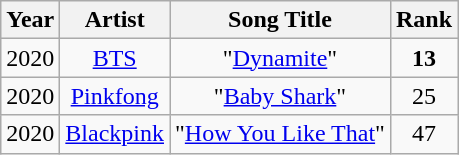<table class="wikitable sortable" style="text-align:center">
<tr>
<th>Year</th>
<th>Artist</th>
<th>Song Title</th>
<th>Rank</th>
</tr>
<tr>
<td>2020</td>
<td><a href='#'>BTS</a></td>
<td>"<a href='#'>Dynamite</a>"</td>
<td><span><strong>13</strong></span></td>
</tr>
<tr>
<td>2020</td>
<td><a href='#'>Pinkfong</a></td>
<td>"<a href='#'>Baby Shark</a>"</td>
<td>25</td>
</tr>
<tr>
<td>2020</td>
<td><a href='#'>Blackpink</a></td>
<td>"<a href='#'>How You Like That</a>"</td>
<td>47</td>
</tr>
</table>
